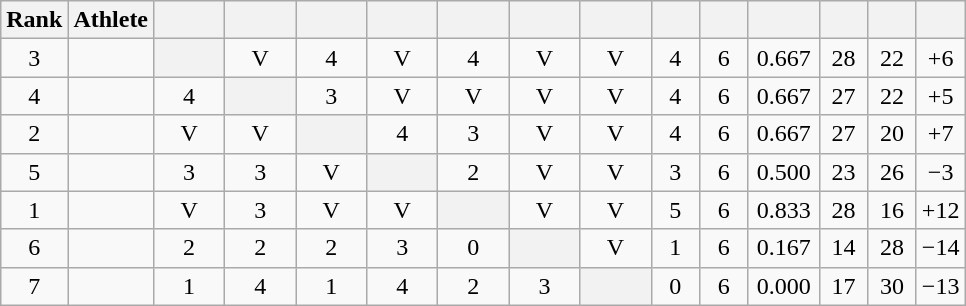<table class="wikitable" style="text-align:center">
<tr>
<th width=30>Rank</th>
<th>Athlete</th>
<th width="40"></th>
<th width="40"></th>
<th width="40"></th>
<th width="40"></th>
<th width="40"></th>
<th width="40"></th>
<th width="40"></th>
<th width="25"></th>
<th width="25"></th>
<th width="40"></th>
<th width="25"></th>
<th width="25"></th>
<th width="25"></th>
</tr>
<tr>
<td>3</td>
<td align=left></td>
<th></th>
<td>V</td>
<td>4</td>
<td>V</td>
<td>4</td>
<td>V</td>
<td>V</td>
<td>4</td>
<td>6</td>
<td>0.667</td>
<td>28</td>
<td>22</td>
<td>+6</td>
</tr>
<tr>
<td>4</td>
<td align=left></td>
<td>4</td>
<th></th>
<td>3</td>
<td>V</td>
<td>V</td>
<td>V</td>
<td>V</td>
<td>4</td>
<td>6</td>
<td>0.667</td>
<td>27</td>
<td>22</td>
<td>+5</td>
</tr>
<tr>
<td>2</td>
<td align=left></td>
<td>V</td>
<td>V</td>
<th></th>
<td>4</td>
<td>3</td>
<td>V</td>
<td>V</td>
<td>4</td>
<td>6</td>
<td>0.667</td>
<td>27</td>
<td>20</td>
<td>+7</td>
</tr>
<tr>
<td>5</td>
<td align=left></td>
<td>3</td>
<td>3</td>
<td>V</td>
<th></th>
<td>2</td>
<td>V</td>
<td>V</td>
<td>3</td>
<td>6</td>
<td>0.500</td>
<td>23</td>
<td>26</td>
<td>−3</td>
</tr>
<tr>
<td>1</td>
<td align=left></td>
<td>V</td>
<td>3</td>
<td>V</td>
<td>V</td>
<th></th>
<td>V</td>
<td>V</td>
<td>5</td>
<td>6</td>
<td>0.833</td>
<td>28</td>
<td>16</td>
<td>+12</td>
</tr>
<tr>
<td>6</td>
<td align=left></td>
<td>2</td>
<td>2</td>
<td>2</td>
<td>3</td>
<td>0</td>
<th></th>
<td>V</td>
<td>1</td>
<td>6</td>
<td>0.167</td>
<td>14</td>
<td>28</td>
<td>−14</td>
</tr>
<tr>
<td>7</td>
<td align=left></td>
<td>1</td>
<td>4</td>
<td>1</td>
<td>4</td>
<td>2</td>
<td>3</td>
<th></th>
<td>0</td>
<td>6</td>
<td>0.000</td>
<td>17</td>
<td>30</td>
<td>−13</td>
</tr>
</table>
